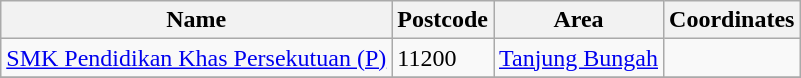<table class="wikitable sortable">
<tr>
<th>Name</th>
<th>Postcode</th>
<th>Area</th>
<th>Coordinates</th>
</tr>
<tr>
<td><a href='#'>SMK Pendidikan Khas Persekutuan (P)</a></td>
<td>11200</td>
<td><a href='#'>Tanjung Bungah</a></td>
<td></td>
</tr>
<tr>
</tr>
</table>
